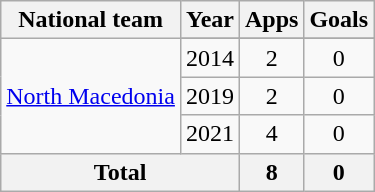<table class="wikitable" style="text-align:center">
<tr>
<th>National team</th>
<th>Year</th>
<th>Apps</th>
<th>Goals</th>
</tr>
<tr>
<td rowspan=4><a href='#'>North Macedonia</a></td>
</tr>
<tr>
<td>2014</td>
<td>2</td>
<td>0</td>
</tr>
<tr>
<td>2019</td>
<td>2</td>
<td>0</td>
</tr>
<tr>
<td>2021</td>
<td>4</td>
<td>0</td>
</tr>
<tr>
<th colspan=2>Total</th>
<th>8</th>
<th>0</th>
</tr>
</table>
